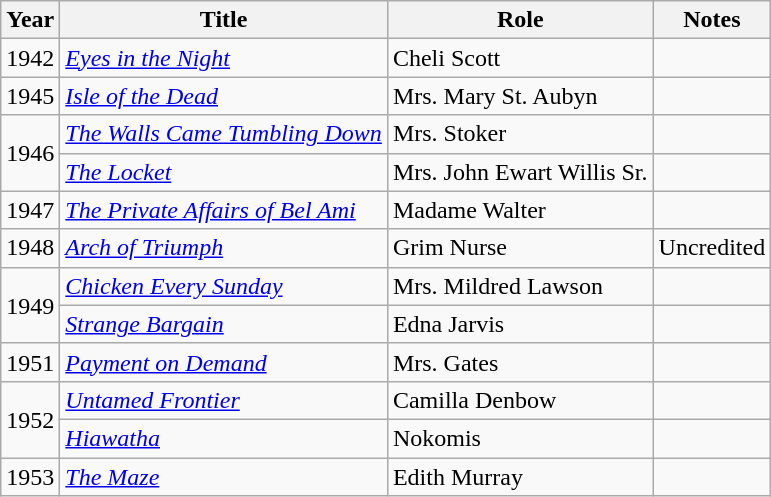<table class="wikitable sortable">
<tr>
<th>Year</th>
<th>Title</th>
<th>Role</th>
<th class="unsortable">Notes</th>
</tr>
<tr>
<td>1942</td>
<td><em><a href='#'>Eyes in the Night</a></em></td>
<td>Cheli Scott</td>
<td></td>
</tr>
<tr>
<td>1945</td>
<td><em><a href='#'>Isle of the Dead</a></em></td>
<td>Mrs. Mary St. Aubyn</td>
<td></td>
</tr>
<tr>
<td rowspan=2>1946</td>
<td><em><a href='#'>The Walls Came Tumbling Down</a></em></td>
<td>Mrs. Stoker</td>
<td></td>
</tr>
<tr>
<td><em><a href='#'>The Locket</a></em></td>
<td>Mrs. John Ewart Willis Sr.</td>
<td></td>
</tr>
<tr>
<td>1947</td>
<td><em><a href='#'>The Private Affairs of Bel Ami</a></em></td>
<td>Madame Walter</td>
<td></td>
</tr>
<tr>
<td>1948</td>
<td><em><a href='#'>Arch of Triumph</a></em></td>
<td>Grim Nurse</td>
<td>Uncredited</td>
</tr>
<tr>
<td rowspan=2>1949</td>
<td><em><a href='#'>Chicken Every Sunday</a></em></td>
<td>Mrs. Mildred Lawson</td>
<td></td>
</tr>
<tr>
<td><em><a href='#'>Strange Bargain</a></em></td>
<td>Edna Jarvis</td>
<td></td>
</tr>
<tr>
<td>1951</td>
<td><em><a href='#'>Payment on Demand</a></em></td>
<td>Mrs. Gates</td>
<td></td>
</tr>
<tr>
<td rowspan=2>1952</td>
<td><em><a href='#'>Untamed Frontier</a></em></td>
<td>Camilla Denbow</td>
<td></td>
</tr>
<tr>
<td><em><a href='#'>Hiawatha</a></em></td>
<td>Nokomis</td>
<td></td>
</tr>
<tr>
<td>1953</td>
<td><em><a href='#'>The Maze</a></em></td>
<td>Edith Murray</td>
<td></td>
</tr>
</table>
